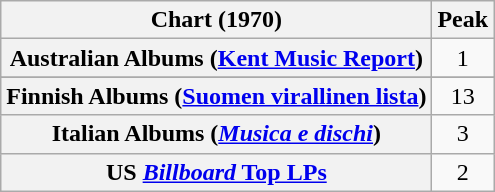<table class="wikitable plainrowheaders sortable" style="text-align: center">
<tr>
<th>Chart (1970)</th>
<th>Peak</th>
</tr>
<tr>
<th scope="row">Australian Albums (<a href='#'>Kent Music Report</a>)</th>
<td>1</td>
</tr>
<tr>
</tr>
<tr>
<th scope="row">Finnish Albums (<a href='#'>Suomen virallinen lista</a>)</th>
<td>13</td>
</tr>
<tr>
<th scope="row">Italian Albums (<em><a href='#'>Musica e dischi</a></em>)</th>
<td>3</td>
</tr>
<tr>
<th scope="row">US <a href='#'><em>Billboard</em> Top LPs</a></th>
<td>2</td>
</tr>
</table>
